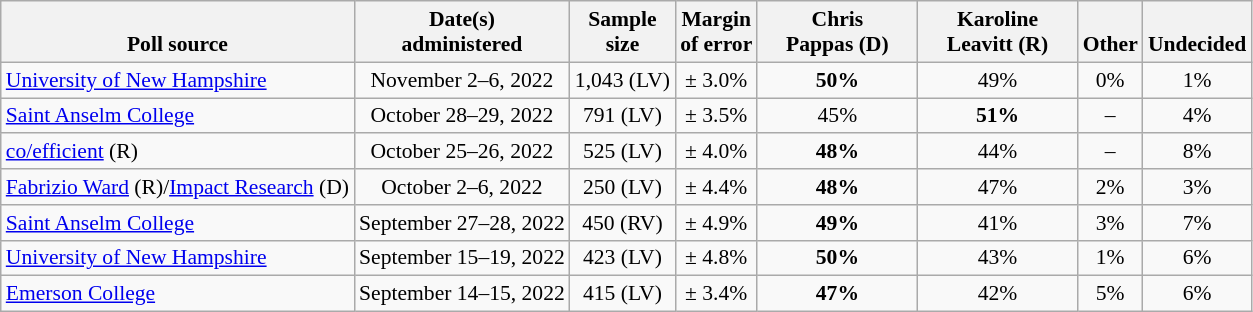<table class="wikitable" style="font-size:90%;text-align:center;">
<tr valign=bottom>
<th>Poll source</th>
<th>Date(s)<br>administered</th>
<th>Sample<br>size</th>
<th>Margin<br>of error</th>
<th style="width:100px;">Chris<br>Pappas (D)</th>
<th style="width:100px;">Karoline<br>Leavitt (R)</th>
<th>Other</th>
<th>Undecided</th>
</tr>
<tr>
<td style="text-align:left;"><a href='#'>University of New Hampshire</a></td>
<td>November 2–6, 2022</td>
<td>1,043 (LV)</td>
<td>± 3.0%</td>
<td><strong>50%</strong></td>
<td>49%</td>
<td>0%</td>
<td>1%</td>
</tr>
<tr>
<td style="text-align:left;"><a href='#'>Saint Anselm College</a></td>
<td>October 28–29, 2022</td>
<td>791 (LV)</td>
<td>± 3.5%</td>
<td>45%</td>
<td><strong>51%</strong></td>
<td>–</td>
<td>4%</td>
</tr>
<tr>
<td style="text-align:left;"><a href='#'>co/efficient</a> (R)</td>
<td>October 25–26, 2022</td>
<td>525 (LV)</td>
<td>± 4.0%</td>
<td><strong>48%</strong></td>
<td>44%</td>
<td>–</td>
<td>8%</td>
</tr>
<tr>
<td style="text-align:left;"><a href='#'>Fabrizio Ward</a> (R)/<a href='#'>Impact Research</a> (D)</td>
<td>October 2–6, 2022</td>
<td>250 (LV)</td>
<td>± 4.4%</td>
<td><strong>48%</strong></td>
<td>47%</td>
<td>2%</td>
<td>3%</td>
</tr>
<tr>
<td style="text-align:left;"><a href='#'>Saint Anselm College</a></td>
<td>September 27–28, 2022</td>
<td>450 (RV)</td>
<td>± 4.9%</td>
<td><strong>49%</strong></td>
<td>41%</td>
<td>3%</td>
<td>7%</td>
</tr>
<tr>
<td style="text-align:left;"><a href='#'>University of New Hampshire</a></td>
<td>September 15–19, 2022</td>
<td>423 (LV)</td>
<td>± 4.8%</td>
<td><strong>50%</strong></td>
<td>43%</td>
<td>1%</td>
<td>6%</td>
</tr>
<tr>
<td style="text-align:left;"><a href='#'>Emerson College</a></td>
<td>September 14–15, 2022</td>
<td>415 (LV)</td>
<td>± 3.4%</td>
<td><strong>47%</strong></td>
<td>42%</td>
<td>5%</td>
<td>6%</td>
</tr>
</table>
